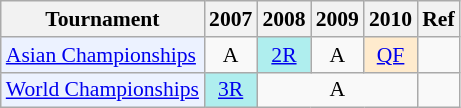<table class="wikitable" style="font-size: 90%; text-align:center">
<tr>
<th>Tournament</th>
<th>2007</th>
<th>2008</th>
<th>2009</th>
<th>2010</th>
<th>Ref</th>
</tr>
<tr>
<td bgcolor="#ECF2FF"; align="left"><a href='#'>Asian Championships</a></td>
<td>A</td>
<td bgcolor=AFEEEE><a href='#'>2R</a></td>
<td>A</td>
<td bgcolor=FFEBCD><a href='#'>QF</a></td>
<td></td>
</tr>
<tr>
<td bgcolor="#ECF2FF"; align="left"><a href='#'>World Championships</a></td>
<td bgcolor=AFEEEE><a href='#'>3R</a></td>
<td colspan="3">A</td>
<td></td>
</tr>
</table>
